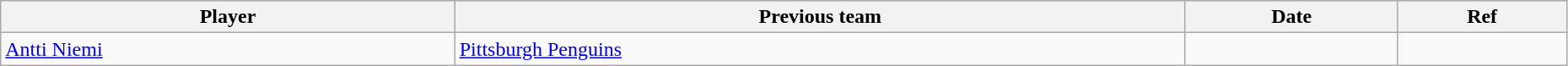<table class="wikitable" width=98%>
<tr style="background:#ddd; text-align:center;">
<th>Player</th>
<th>Previous team</th>
<th>Date</th>
<th>Ref</th>
</tr>
<tr>
<td><a href='#'>Antti Niemi</a></td>
<td><a href='#'>Pittsburgh Penguins</a></td>
<td></td>
<td></td>
</tr>
</table>
